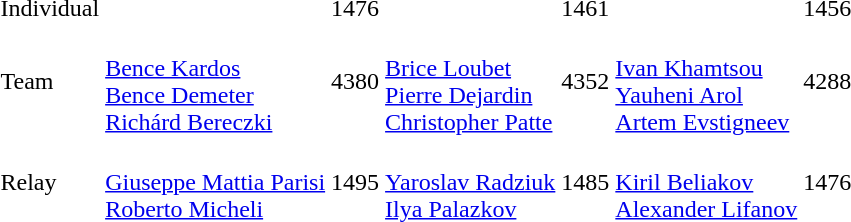<table>
<tr>
<td>Individual</td>
<td></td>
<td>1476</td>
<td></td>
<td>1461</td>
<td></td>
<td>1456</td>
</tr>
<tr>
<td>Team</td>
<td><br><a href='#'>Bence Kardos</a><br><a href='#'>Bence Demeter</a><br><a href='#'>Richárd Bereczki</a></td>
<td>4380</td>
<td><br><a href='#'>Brice Loubet</a><br><a href='#'>Pierre Dejardin</a><br><a href='#'>Christopher Patte</a></td>
<td>4352</td>
<td><br><a href='#'>Ivan Khamtsou</a><br><a href='#'>Yauheni Arol</a><br><a href='#'>Artem Evstigneev </a></td>
<td>4288</td>
</tr>
<tr>
<td>Relay</td>
<td><br><a href='#'>Giuseppe Mattia Parisi</a><br><a href='#'>Roberto Micheli</a></td>
<td>1495</td>
<td><br><a href='#'>Yaroslav Radziuk</a><br><a href='#'>Ilya Palazkov</a></td>
<td>1485</td>
<td><br><a href='#'>Kiril Beliakov</a><br><a href='#'>Alexander Lifanov</a></td>
<td>1476</td>
</tr>
</table>
